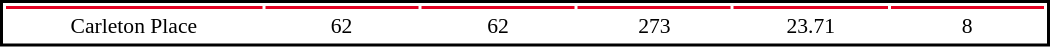<table cellpadding="0">
<tr align="lefdt" style="vertical-align: top">
<td></td>
<td><br><table cellpadding="1" width="700px" style="font-size: 90%; text-align:center; border: 2px solid black;">
<tr>
<th bgcolor="#E30022" width="25%"></th>
<th bgcolor="#E30022" width="15%"></th>
<th bgcolor="#E30022" width="15%"></th>
<th bgcolor="#E30022" width="15%"></th>
<th bgcolor="#E30022" width="15%"></th>
<th bgcolor="#E30022" width="15%"></th>
</tr>
<tr>
<td>Carleton Place</td>
<td>62</td>
<td>62</td>
<td>273</td>
<td>23.71</td>
<td>8</td>
</tr>
</table>
</td>
</tr>
</table>
